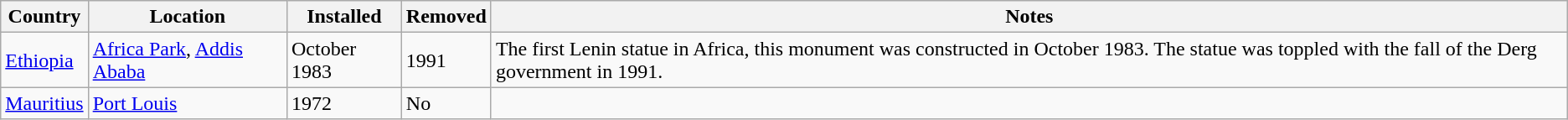<table class="wikitable sortable">
<tr>
<th>Country</th>
<th class="unsortable">Location</th>
<th>Installed</th>
<th>Removed</th>
<th class="unsortable">Notes</th>
</tr>
<tr id="Ethiopia">
<td><a href='#'>Ethiopia</a></td>
<td><a href='#'>Africa Park</a>, <a href='#'>Addis Ababa</a></td>
<td data-sort-value="1983-10">October 1983</td>
<td>1991</td>
<td>The first Lenin statue in Africa, this monument was constructed in October 1983. The statue was toppled with the fall of the Derg government in 1991.</td>
</tr>
<tr id="Mauritius">
<td><a href='#'>Mauritius</a></td>
<td><a href='#'>Port Louis</a></td>
<td data-sort-value="1972">1972</td>
<td>No</td>
<td></td>
</tr>
</table>
